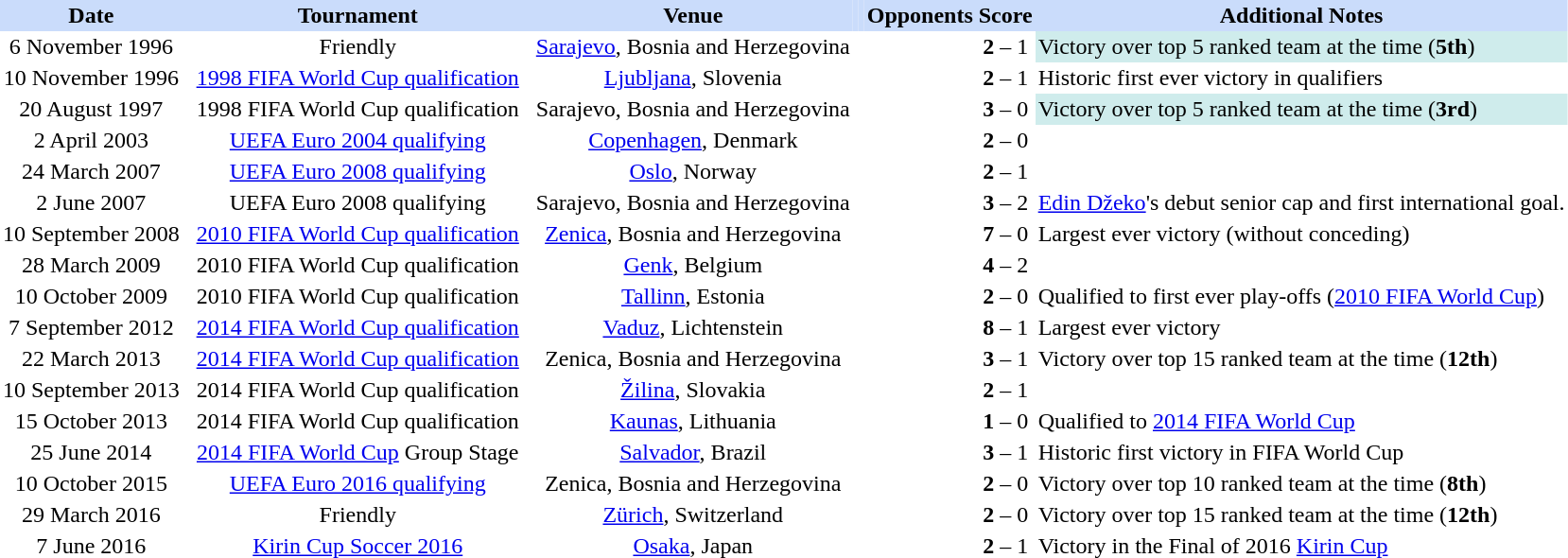<table class="toccolours" border="0" cellpadding="2" cellspacing="0" style="float:left; margin:0.5em;">
<tr style="background:#cadcfb;">
<th>Date</th>
<th></th>
<th></th>
<th>Tournament</th>
<th></th>
<th></th>
<th>Venue</th>
<th></th>
<th></th>
<th>Opponents</th>
<th>Score</th>
<th>Additional Notes</th>
</tr>
<tr>
<td style="text-align:center;">6 November 1996</td>
<td></td>
<td></td>
<td style="text-align:center;">Friendly</td>
<td></td>
<td></td>
<td style="text-align:center;"><a href='#'>Sarajevo</a>, Bosnia and Herzegovina</td>
<td></td>
<td></td>
<td style="text-align:left;"></td>
<td style="text-align:center;"><strong>2</strong> – 1</td>
<td style="background:#cfecec;">Victory over top 5 ranked team at the time (<strong>5th</strong>)</td>
</tr>
<tr>
<td style="text-align:center;">10 November 1996</td>
<td></td>
<td></td>
<td style="text-align:center;"><a href='#'>1998 FIFA World Cup qualification</a></td>
<td></td>
<td></td>
<td style="text-align:center;"><a href='#'>Ljubljana</a>, Slovenia</td>
<td></td>
<td></td>
<td style="text-align:left;"></td>
<td style="text-align:center;"><strong>2</strong> – 1</td>
<td>Historic first ever victory in qualifiers</td>
</tr>
<tr>
<td style="text-align:center;">20 August 1997</td>
<td></td>
<td></td>
<td style="text-align:center;">1998 FIFA World Cup qualification</td>
<td></td>
<td></td>
<td style="text-align:center;">Sarajevo, Bosnia and Herzegovina</td>
<td></td>
<td></td>
<td style="text-align:left;"></td>
<td style="text-align:center;"><strong>3</strong> – 0</td>
<td style="background:#cfecec;">Victory over top 5 ranked team at the time (<strong>3rd</strong>)</td>
</tr>
<tr>
<td style="text-align:center;">2 April 2003</td>
<td></td>
<td></td>
<td style="text-align:center;"><a href='#'>UEFA Euro 2004 qualifying</a></td>
<td></td>
<td></td>
<td style="text-align:center;"><a href='#'>Copenhagen</a>, Denmark</td>
<td></td>
<td></td>
<td style="text-align:left;"></td>
<td style="text-align:center;"><strong>2</strong> – 0</td>
<td></td>
</tr>
<tr>
<td style="text-align:center;">24 March 2007</td>
<td></td>
<td></td>
<td style="text-align:center;"><a href='#'>UEFA Euro 2008 qualifying</a></td>
<td></td>
<td></td>
<td style="text-align:center;"><a href='#'>Oslo</a>, Norway</td>
<td></td>
<td></td>
<td style="text-align:left;"></td>
<td style="text-align:center;"><strong>2</strong> – 1</td>
<td></td>
</tr>
<tr>
<td style="text-align:center;">2 June 2007</td>
<td></td>
<td></td>
<td style="text-align:center;">UEFA Euro 2008 qualifying</td>
<td></td>
<td></td>
<td style="text-align:center;">Sarajevo, Bosnia and Herzegovina</td>
<td></td>
<td></td>
<td style="text-align:left;"></td>
<td style="text-align:center;"><strong>3</strong> – 2</td>
<td><a href='#'>Edin Džeko</a>'s debut senior cap and first international goal.</td>
</tr>
<tr>
<td style="text-align:center;">10 September 2008</td>
<td></td>
<td></td>
<td style="text-align:center;"><a href='#'>2010 FIFA World Cup qualification</a></td>
<td></td>
<td></td>
<td style="text-align:center;"><a href='#'>Zenica</a>, Bosnia and Herzegovina</td>
<td></td>
<td></td>
<td style="text-align:left;"></td>
<td style="text-align:center;"><strong>7</strong> – 0</td>
<td>Largest ever victory (without conceding)</td>
</tr>
<tr>
<td style="text-align:center;">28 March 2009</td>
<td></td>
<td></td>
<td style="text-align:center;">2010 FIFA World Cup qualification</td>
<td></td>
<td></td>
<td style="text-align:center;"><a href='#'>Genk</a>, Belgium</td>
<td></td>
<td></td>
<td style="text-align:left;"></td>
<td style="text-align:center;"><strong>4</strong> – 2</td>
<td></td>
</tr>
<tr>
<td style="text-align:center;">10 October 2009</td>
<td></td>
<td></td>
<td style="text-align:center;">2010 FIFA World Cup qualification</td>
<td></td>
<td></td>
<td style="text-align:center;"><a href='#'>Tallinn</a>, Estonia</td>
<td></td>
<td></td>
<td style="text-align:left;"></td>
<td style="text-align:center;"><strong>2</strong> – 0</td>
<td>Qualified to first ever play-offs (<a href='#'>2010 FIFA World Cup</a>)</td>
</tr>
<tr>
<td style="text-align:center;">7 September 2012</td>
<td></td>
<td></td>
<td style="text-align:center;"><a href='#'>2014 FIFA World Cup qualification</a></td>
<td></td>
<td></td>
<td style="text-align:center;"><a href='#'>Vaduz</a>, Lichtenstein</td>
<td></td>
<td></td>
<td style="text-align:left;"></td>
<td style="text-align:center;"><strong>8</strong> – 1</td>
<td>Largest ever victory</td>
</tr>
<tr>
<td style="text-align:center;">22 March 2013</td>
<td></td>
<td></td>
<td style="text-align:center;"><a href='#'>2014 FIFA World Cup qualification</a></td>
<td></td>
<td></td>
<td style="text-align:center;">Zenica, Bosnia and Herzegovina</td>
<td></td>
<td></td>
<td style="text-align:left;"></td>
<td style="text-align:center;"><strong>3</strong> – 1</td>
<td>Victory over top 15 ranked team at the time (<strong>12th</strong>)</td>
</tr>
<tr>
<td style="text-align:center;">10 September 2013</td>
<td></td>
<td></td>
<td style="text-align:center;">2014 FIFA World Cup qualification</td>
<td></td>
<td></td>
<td style="text-align:center;"><a href='#'>Žilina</a>, Slovakia</td>
<td></td>
<td></td>
<td style="text-align:left;"></td>
<td style="text-align:center;"><strong>2</strong> – 1</td>
<td></td>
</tr>
<tr>
<td style="text-align:center;">15 October 2013</td>
<td></td>
<td></td>
<td style="text-align:center;">2014 FIFA World Cup qualification</td>
<td></td>
<td></td>
<td style="text-align:center;"><a href='#'>Kaunas</a>, Lithuania</td>
<td></td>
<td></td>
<td style="text-align:left;"></td>
<td style="text-align:center;"><strong>1</strong> – 0</td>
<td>Qualified to <a href='#'>2014 FIFA World Cup</a></td>
</tr>
<tr>
<td style="text-align:center;">25 June 2014</td>
<td></td>
<td></td>
<td style="text-align:center;"><a href='#'>2014 FIFA World Cup</a> Group Stage</td>
<td></td>
<td></td>
<td style="text-align:center;"><a href='#'>Salvador</a>, Brazil</td>
<td></td>
<td></td>
<td style="text-align:left;"></td>
<td style="text-align:center;"><strong>3</strong> – 1</td>
<td>Historic first victory in FIFA World Cup</td>
</tr>
<tr>
<td style="text-align:center;">10 October 2015</td>
<td></td>
<td></td>
<td style="text-align:center;"><a href='#'>UEFA Euro 2016 qualifying</a></td>
<td></td>
<td></td>
<td style="text-align:center;">Zenica, Bosnia and Herzegovina</td>
<td></td>
<td></td>
<td style="text-align:left;"></td>
<td style="text-align:center;"><strong>2</strong> – 0</td>
<td>Victory over top 10 ranked team at the time (<strong>8th</strong>)</td>
</tr>
<tr>
<td style="text-align:center;">29 March 2016</td>
<td></td>
<td></td>
<td style="text-align:center;">Friendly</td>
<td></td>
<td></td>
<td style="text-align:center;"><a href='#'>Zürich</a>, Switzerland</td>
<td></td>
<td></td>
<td style="text-align:left;"></td>
<td style="text-align:center;"><strong>2</strong> – 0</td>
<td>Victory over top 15 ranked team at the time (<strong>12th</strong>)</td>
</tr>
<tr>
<td style="text-align:center;">7 June 2016</td>
<td></td>
<td></td>
<td style="text-align:center;"><a href='#'>Kirin Cup Soccer 2016</a></td>
<td></td>
<td></td>
<td style="text-align:center;"><a href='#'>Osaka</a>, Japan</td>
<td></td>
<td></td>
<td style="text-align:left;"></td>
<td style="text-align:center;"><strong>2</strong> – 1</td>
<td>Victory in the Final of 2016 <a href='#'>Kirin Cup</a></td>
</tr>
</table>
